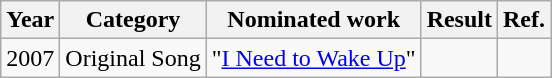<table class="wikitable">
<tr>
<th>Year</th>
<th>Category</th>
<th>Nominated work</th>
<th>Result</th>
<th>Ref.</th>
</tr>
<tr>
<td>2007</td>
<td>Original Song</td>
<td>"<a href='#'>I Need to Wake Up</a>" </td>
<td></td>
<td align="center"></td>
</tr>
</table>
